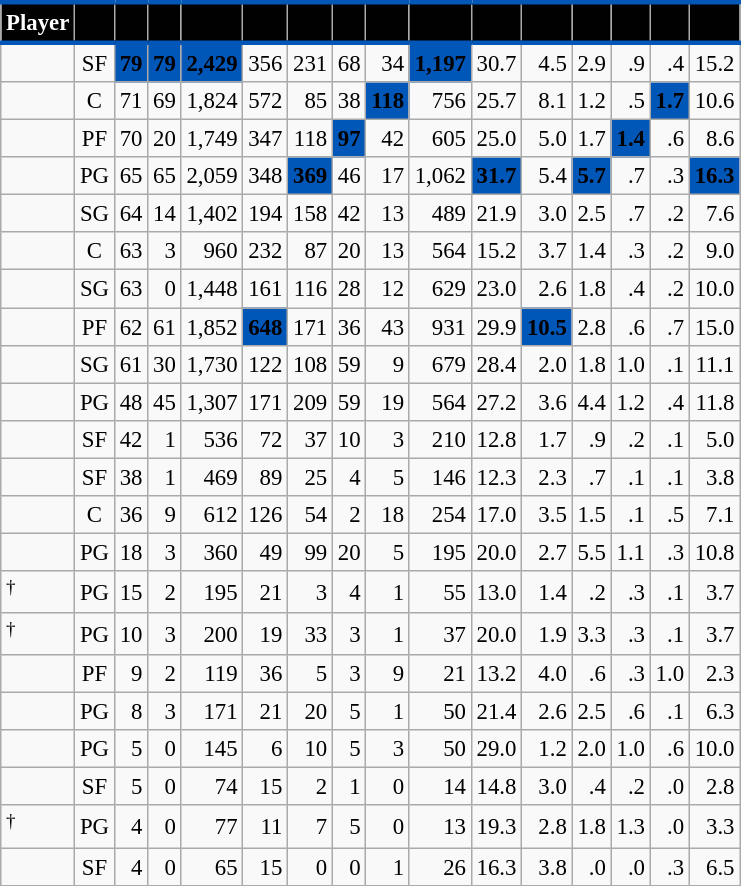<table class="wikitable sortable" style="font-size: 95%; text-align:right;">
<tr>
<th style="background:#010101; color:#FFFFFF; border-top:#0057B7 3px solid; border-bottom:#0057B7 3px solid;">Player</th>
<th style="background:#010101; color:#FFFFFF; border-top:#0057B7 3px solid; border-bottom:#0057B7 3px solid;"></th>
<th style="background:#010101; color:#FFFFFF; border-top:#0057B7 3px solid; border-bottom:#0057B7 3px solid;"></th>
<th style="background:#010101; color:#FFFFFF; border-top:#0057B7 3px solid; border-bottom:#0057B7 3px solid;"></th>
<th style="background:#010101; color:#FFFFFF; border-top:#0057B7 3px solid; border-bottom:#0057B7 3px solid;"></th>
<th style="background:#010101; color:#FFFFFF; border-top:#0057B7 3px solid; border-bottom:#0057B7 3px solid;"></th>
<th style="background:#010101; color:#FFFFFF; border-top:#0057B7 3px solid; border-bottom:#0057B7 3px solid;"></th>
<th style="background:#010101; color:#FFFFFF; border-top:#0057B7 3px solid; border-bottom:#0057B7 3px solid;"></th>
<th style="background:#010101; color:#FFFFFF; border-top:#0057B7 3px solid; border-bottom:#0057B7 3px solid;"></th>
<th style="background:#010101; color:#FFFFFF; border-top:#0057B7 3px solid; border-bottom:#0057B7 3px solid;"></th>
<th style="background:#010101; color:#FFFFFF; border-top:#0057B7 3px solid; border-bottom:#0057B7 3px solid;"></th>
<th style="background:#010101; color:#FFFFFF; border-top:#0057B7 3px solid; border-bottom:#0057B7 3px solid;"></th>
<th style="background:#010101; color:#FFFFFF; border-top:#0057B7 3px solid; border-bottom:#0057B7 3px solid;"></th>
<th style="background:#010101; color:#FFFFFF; border-top:#0057B7 3px solid; border-bottom:#0057B7 3px solid;"></th>
<th style="background:#010101; color:#FFFFFF; border-top:#0057B7 3px solid; border-bottom:#0057B7 3px solid;"></th>
<th style="background:#010101; color:#FFFFFF; border-top:#0057B7 3px solid; border-bottom:#0057B7 3px solid;"></th>
</tr>
<tr>
<td style="text-align:left;"></td>
<td style="text-align:center;">SF</td>
<td style="background:#0057B7; color:#010101;"><strong>79</strong></td>
<td style="background:#0057B7; color:#010101;"><strong>79</strong></td>
<td style="background:#0057B7; color:#010101;"><strong>2,429</strong></td>
<td>356</td>
<td>231</td>
<td>68</td>
<td>34</td>
<td style="background:#0057B7; color:#010101;"><strong>1,197</strong></td>
<td>30.7</td>
<td>4.5</td>
<td>2.9</td>
<td>.9</td>
<td>.4</td>
<td>15.2</td>
</tr>
<tr>
<td style="text-align:left;"></td>
<td style="text-align:center;">C</td>
<td>71</td>
<td>69</td>
<td>1,824</td>
<td>572</td>
<td>85</td>
<td>38</td>
<td style="background:#0057B7; color:#010101;"><strong>118</strong></td>
<td>756</td>
<td>25.7</td>
<td>8.1</td>
<td>1.2</td>
<td>.5</td>
<td style="background:#0057B7; color:#010101;"><strong>1.7</strong></td>
<td>10.6</td>
</tr>
<tr>
<td style="text-align:left;"></td>
<td style="text-align:center;">PF</td>
<td>70</td>
<td>20</td>
<td>1,749</td>
<td>347</td>
<td>118</td>
<td style="background:#0057B7; color:#010101;"><strong>97</strong></td>
<td>42</td>
<td>605</td>
<td>25.0</td>
<td>5.0</td>
<td>1.7</td>
<td style="background:#0057B7; color:#010101;"><strong>1.4</strong></td>
<td>.6</td>
<td>8.6</td>
</tr>
<tr>
<td style="text-align:left;"></td>
<td style="text-align:center;">PG</td>
<td>65</td>
<td>65</td>
<td>2,059</td>
<td>348</td>
<td style="background:#0057B7; color:#010101;"><strong>369</strong></td>
<td>46</td>
<td>17</td>
<td>1,062</td>
<td style="background:#0057B7; color:#010101;"><strong>31.7</strong></td>
<td>5.4</td>
<td style="background:#0057B7; color:#010101;"><strong>5.7</strong></td>
<td>.7</td>
<td>.3</td>
<td style="background:#0057B7; color:#010101;"><strong>16.3</strong></td>
</tr>
<tr>
<td style="text-align:left;"></td>
<td style="text-align:center;">SG</td>
<td>64</td>
<td>14</td>
<td>1,402</td>
<td>194</td>
<td>158</td>
<td>42</td>
<td>13</td>
<td>489</td>
<td>21.9</td>
<td>3.0</td>
<td>2.5</td>
<td>.7</td>
<td>.2</td>
<td>7.6</td>
</tr>
<tr>
<td style="text-align:left;"></td>
<td style="text-align:center;">C</td>
<td>63</td>
<td>3</td>
<td>960</td>
<td>232</td>
<td>87</td>
<td>20</td>
<td>13</td>
<td>564</td>
<td>15.2</td>
<td>3.7</td>
<td>1.4</td>
<td>.3</td>
<td>.2</td>
<td>9.0</td>
</tr>
<tr>
<td style="text-align:left;"></td>
<td style="text-align:center;">SG</td>
<td>63</td>
<td>0</td>
<td>1,448</td>
<td>161</td>
<td>116</td>
<td>28</td>
<td>12</td>
<td>629</td>
<td>23.0</td>
<td>2.6</td>
<td>1.8</td>
<td>.4</td>
<td>.2</td>
<td>10.0</td>
</tr>
<tr>
<td style="text-align:left;"></td>
<td style="text-align:center;">PF</td>
<td>62</td>
<td>61</td>
<td>1,852</td>
<td style="background:#0057B7; color:#010101;"><strong>648</strong></td>
<td>171</td>
<td>36</td>
<td>43</td>
<td>931</td>
<td>29.9</td>
<td style="background:#0057B7; color:#010101;"><strong>10.5</strong></td>
<td>2.8</td>
<td>.6</td>
<td>.7</td>
<td>15.0</td>
</tr>
<tr>
<td style="text-align:left;"></td>
<td style="text-align:center;">SG</td>
<td>61</td>
<td>30</td>
<td>1,730</td>
<td>122</td>
<td>108</td>
<td>59</td>
<td>9</td>
<td>679</td>
<td>28.4</td>
<td>2.0</td>
<td>1.8</td>
<td>1.0</td>
<td>.1</td>
<td>11.1</td>
</tr>
<tr>
<td style="text-align:left;"></td>
<td style="text-align:center;">PG</td>
<td>48</td>
<td>45</td>
<td>1,307</td>
<td>171</td>
<td>209</td>
<td>59</td>
<td>19</td>
<td>564</td>
<td>27.2</td>
<td>3.6</td>
<td>4.4</td>
<td>1.2</td>
<td>.4</td>
<td>11.8</td>
</tr>
<tr>
<td style="text-align:left;"></td>
<td style="text-align:center;">SF</td>
<td>42</td>
<td>1</td>
<td>536</td>
<td>72</td>
<td>37</td>
<td>10</td>
<td>3</td>
<td>210</td>
<td>12.8</td>
<td>1.7</td>
<td>.9</td>
<td>.2</td>
<td>.1</td>
<td>5.0</td>
</tr>
<tr>
<td style="text-align:left;"></td>
<td style="text-align:center;">SF</td>
<td>38</td>
<td>1</td>
<td>469</td>
<td>89</td>
<td>25</td>
<td>4</td>
<td>5</td>
<td>146</td>
<td>12.3</td>
<td>2.3</td>
<td>.7</td>
<td>.1</td>
<td>.1</td>
<td>3.8</td>
</tr>
<tr>
<td style="text-align:left;"></td>
<td style="text-align:center;">C</td>
<td>36</td>
<td>9</td>
<td>612</td>
<td>126</td>
<td>54</td>
<td>2</td>
<td>18</td>
<td>254</td>
<td>17.0</td>
<td>3.5</td>
<td>1.5</td>
<td>.1</td>
<td>.5</td>
<td>7.1</td>
</tr>
<tr>
<td style="text-align:left;"></td>
<td style="text-align:center;">PG</td>
<td>18</td>
<td>3</td>
<td>360</td>
<td>49</td>
<td>99</td>
<td>20</td>
<td>5</td>
<td>195</td>
<td>20.0</td>
<td>2.7</td>
<td>5.5</td>
<td>1.1</td>
<td>.3</td>
<td>10.8</td>
</tr>
<tr>
<td style="text-align:left;"><sup>†</sup></td>
<td style="text-align:center;">PG</td>
<td>15</td>
<td>2</td>
<td>195</td>
<td>21</td>
<td>3</td>
<td>4</td>
<td>1</td>
<td>55</td>
<td>13.0</td>
<td>1.4</td>
<td>.2</td>
<td>.3</td>
<td>.1</td>
<td>3.7</td>
</tr>
<tr>
<td style="text-align:left;"><sup>†</sup></td>
<td style="text-align:center;">PG</td>
<td>10</td>
<td>3</td>
<td>200</td>
<td>19</td>
<td>33</td>
<td>3</td>
<td>1</td>
<td>37</td>
<td>20.0</td>
<td>1.9</td>
<td>3.3</td>
<td>.3</td>
<td>.1</td>
<td>3.7</td>
</tr>
<tr>
<td style="text-align:left;"></td>
<td style="text-align:center;">PF</td>
<td>9</td>
<td>2</td>
<td>119</td>
<td>36</td>
<td>5</td>
<td>3</td>
<td>9</td>
<td>21</td>
<td>13.2</td>
<td>4.0</td>
<td>.6</td>
<td>.3</td>
<td>1.0</td>
<td>2.3</td>
</tr>
<tr>
<td style="text-align:left;"></td>
<td style="text-align:center;">PG</td>
<td>8</td>
<td>3</td>
<td>171</td>
<td>21</td>
<td>20</td>
<td>5</td>
<td>1</td>
<td>50</td>
<td>21.4</td>
<td>2.6</td>
<td>2.5</td>
<td>.6</td>
<td>.1</td>
<td>6.3</td>
</tr>
<tr>
<td style="text-align:left;"></td>
<td style="text-align:center;">PG</td>
<td>5</td>
<td>0</td>
<td>145</td>
<td>6</td>
<td>10</td>
<td>5</td>
<td>3</td>
<td>50</td>
<td>29.0</td>
<td>1.2</td>
<td>2.0</td>
<td>1.0</td>
<td>.6</td>
<td>10.0</td>
</tr>
<tr>
<td style="text-align:left;"></td>
<td style="text-align:center;">SF</td>
<td>5</td>
<td>0</td>
<td>74</td>
<td>15</td>
<td>2</td>
<td>1</td>
<td>0</td>
<td>14</td>
<td>14.8</td>
<td>3.0</td>
<td>.4</td>
<td>.2</td>
<td>.0</td>
<td>2.8</td>
</tr>
<tr>
<td style="text-align:left;"><sup>†</sup></td>
<td style="text-align:center;">PG</td>
<td>4</td>
<td>0</td>
<td>77</td>
<td>11</td>
<td>7</td>
<td>5</td>
<td>0</td>
<td>13</td>
<td>19.3</td>
<td>2.8</td>
<td>1.8</td>
<td>1.3</td>
<td>.0</td>
<td>3.3</td>
</tr>
<tr>
<td style="text-align:left;"></td>
<td style="text-align:center;">SF</td>
<td>4</td>
<td>0</td>
<td>65</td>
<td>15</td>
<td>0</td>
<td>0</td>
<td>1</td>
<td>26</td>
<td>16.3</td>
<td>3.8</td>
<td>.0</td>
<td>.0</td>
<td>.3</td>
<td>6.5</td>
</tr>
</table>
